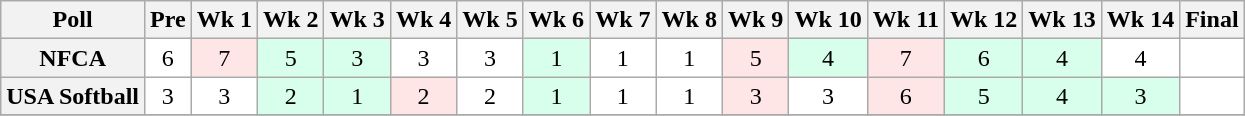<table class="wikitable" style="white-space:nowrap;">
<tr>
<th>Poll</th>
<th>Pre</th>
<th>Wk 1</th>
<th>Wk 2</th>
<th>Wk 3</th>
<th>Wk 4</th>
<th>Wk 5</th>
<th>Wk 6</th>
<th>Wk 7</th>
<th>Wk 8</th>
<th>Wk 9</th>
<th>Wk 10</th>
<th>Wk 11</th>
<th>Wk 12</th>
<th>Wk 13</th>
<th>Wk 14</th>
<th>Final</th>
</tr>
<tr style="text-align:center;">
<th>NFCA</th>
<td style="background:#FFF;">6</td>
<td style="background:#FFE6E6;">7</td>
<td style="background:#D8FFEB;">5</td>
<td style="background:#D8FFEB;">3</td>
<td style="background:#FFF;">3</td>
<td style="background:#FFF;">3</td>
<td style="background:#D8FFEB;">1</td>
<td style="background:#FFF;">1</td>
<td style="background:#FFF;">1</td>
<td style="background:#FFE6E6;">5</td>
<td style="background:#D8FFEB;">4</td>
<td style="background:#FFE6E6;">7</td>
<td style="background:#D8FFEB;">6</td>
<td style="background:#D8FFEB;">4</td>
<td style="background:#FFF;">4</td>
<td style="background:#FFF;"></td>
</tr>
<tr style="text-align:center;">
<th>USA Softball</th>
<td style="background:#FFF;">3</td>
<td style="background:#FFF;">3</td>
<td style="background:#D8FFEB;">2</td>
<td style="background:#D8FFEB;">1</td>
<td style="background:#FFE6E6;">2</td>
<td style="background:#FFF;">2</td>
<td style="background:#D8FFEB;">1</td>
<td style="background:#FFF;">1</td>
<td style="background:#FFF;">1</td>
<td style="background:#FFE6E6;">3</td>
<td style="background:#FFF;">3</td>
<td style="background:#FFE6E6;">6</td>
<td style="background:#D8FFEB;">5</td>
<td style="background:#D8FFEB;">4</td>
<td style="background:#D8FFEB;">3</td>
<td style="background:#FFF;"></td>
</tr>
<tr style="background:#f9f9f9;">
</tr>
</table>
